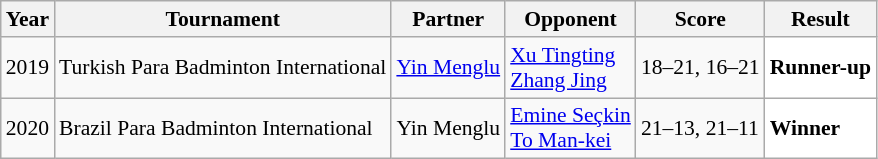<table class="sortable wikitable" style="font-size: 90%;">
<tr>
<th>Year</th>
<th>Tournament</th>
<th>Partner</th>
<th>Opponent</th>
<th>Score</th>
<th>Result</th>
</tr>
<tr>
<td align="center">2019</td>
<td align="left">Turkish Para Badminton International</td>
<td> <a href='#'>Yin Menglu</a></td>
<td align="left"> <a href='#'>Xu Tingting</a><br> <a href='#'>Zhang Jing</a></td>
<td align="left">18–21, 16–21</td>
<td style="text-align:left; background:white"> <strong>Runner-up</strong></td>
</tr>
<tr>
<td align="center">2020</td>
<td align="left">Brazil Para Badminton International</td>
<td> Yin Menglu</td>
<td align="left"> <a href='#'>Emine Seçkin</a><br> <a href='#'>To Man-kei</a></td>
<td align="left">21–13, 21–11</td>
<td style="text-align:left; background:white"> <strong>Winner</strong></td>
</tr>
</table>
